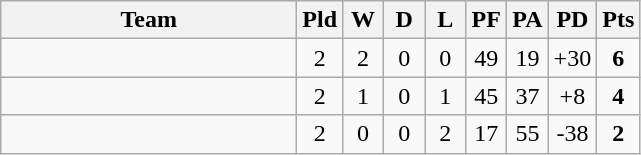<table class="wikitable" style="text-align:center;">
<tr>
<th width="190">Team</th>
<th width="20" abbr="Played">Pld</th>
<th width="20" abbr="Won">W</th>
<th width="20" abbr="Drawn">D</th>
<th width="20" abbr="Lost">L</th>
<th width="20" abbr="Points for">PF</th>
<th width="20" abbr="Points against">PA</th>
<th width="25" abbr="Points difference">PD</th>
<th width="20" abbr="Points">Pts</th>
</tr>
<tr style="background:">
<td align="left"></td>
<td>2</td>
<td>2</td>
<td>0</td>
<td>0</td>
<td>49</td>
<td>19</td>
<td>+30</td>
<td><strong>6</strong></td>
</tr>
<tr style="background:">
<td align="left"></td>
<td>2</td>
<td>1</td>
<td>0</td>
<td>1</td>
<td>45</td>
<td>37</td>
<td>+8</td>
<td><strong>4</strong></td>
</tr>
<tr>
<td align="left"></td>
<td>2</td>
<td>0</td>
<td>0</td>
<td>2</td>
<td>17</td>
<td>55</td>
<td>-38</td>
<td><strong>2</strong></td>
</tr>
</table>
